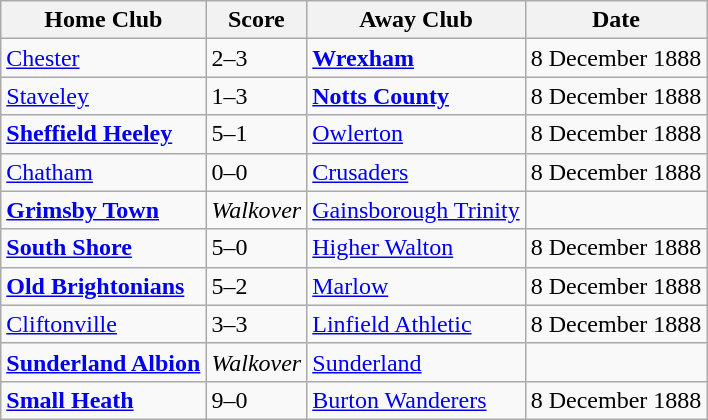<table class="wikitable">
<tr>
<th>Home Club</th>
<th>Score</th>
<th>Away Club</th>
<th>Date</th>
</tr>
<tr>
<td><a href='#'>Chester</a></td>
<td>2–3</td>
<td><strong><a href='#'>Wrexham</a></strong></td>
<td>8 December 1888</td>
</tr>
<tr>
<td><a href='#'>Staveley</a></td>
<td>1–3</td>
<td><strong><a href='#'>Notts County</a></strong></td>
<td>8 December 1888</td>
</tr>
<tr>
<td><strong><a href='#'>Sheffield Heeley</a></strong></td>
<td>5–1</td>
<td><a href='#'>Owlerton</a></td>
<td>8 December 1888</td>
</tr>
<tr>
<td><a href='#'>Chatham</a></td>
<td>0–0</td>
<td><a href='#'>Crusaders</a></td>
<td>8 December 1888</td>
</tr>
<tr>
<td><strong><a href='#'>Grimsby Town</a></strong></td>
<td><em>Walkover</em></td>
<td><a href='#'>Gainsborough Trinity</a></td>
<td></td>
</tr>
<tr>
<td><strong><a href='#'>South Shore</a></strong></td>
<td>5–0</td>
<td><a href='#'>Higher Walton</a></td>
<td>8 December 1888</td>
</tr>
<tr>
<td><strong><a href='#'>Old Brightonians</a></strong></td>
<td>5–2</td>
<td><a href='#'>Marlow</a></td>
<td>8 December 1888</td>
</tr>
<tr>
<td><a href='#'>Cliftonville</a></td>
<td>3–3</td>
<td><a href='#'>Linfield Athletic</a></td>
<td>8 December 1888</td>
</tr>
<tr>
<td><strong><a href='#'>Sunderland Albion</a></strong></td>
<td><em>Walkover</em></td>
<td><a href='#'>Sunderland</a></td>
<td></td>
</tr>
<tr>
<td><strong><a href='#'>Small Heath</a></strong></td>
<td>9–0</td>
<td><a href='#'>Burton Wanderers</a></td>
<td>8 December 1888</td>
</tr>
</table>
